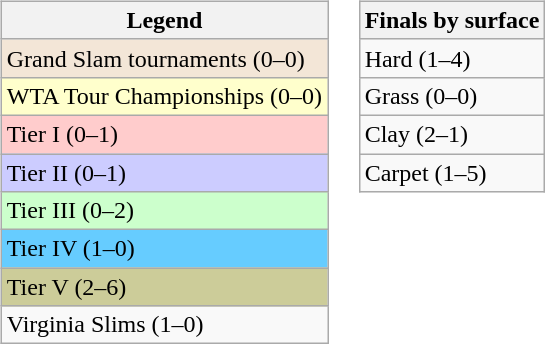<table>
<tr valign=top>
<td><br><table class="wikitable sortable mw-collapsible mw-collapsed">
<tr>
<th>Legend</th>
</tr>
<tr>
<td style="background:#f3e6d7;">Grand Slam tournaments (0–0)</td>
</tr>
<tr>
<td style="background:#ffffcc;">WTA Tour Championships (0–0)</td>
</tr>
<tr>
<td style="background:#ffcccc;">Tier I (0–1)</td>
</tr>
<tr>
<td style="background:#ccccff;">Tier II (0–1)</td>
</tr>
<tr>
<td style="background:#ccffcc;">Tier III (0–2)</td>
</tr>
<tr>
<td style="background:#66ccff;">Tier IV (1–0)</td>
</tr>
<tr>
<td bgcolor=#CCCC99>Tier V (2–6)</td>
</tr>
<tr>
<td>Virginia Slims (1–0)</td>
</tr>
</table>
</td>
<td><br><table class="wikitable sortable mw-collapsible mw-collapsed">
<tr>
<th>Finals by surface</th>
</tr>
<tr>
<td>Hard (1–4)</td>
</tr>
<tr>
<td>Grass (0–0)</td>
</tr>
<tr>
<td>Clay (2–1)</td>
</tr>
<tr>
<td>Carpet (1–5)</td>
</tr>
</table>
</td>
</tr>
</table>
